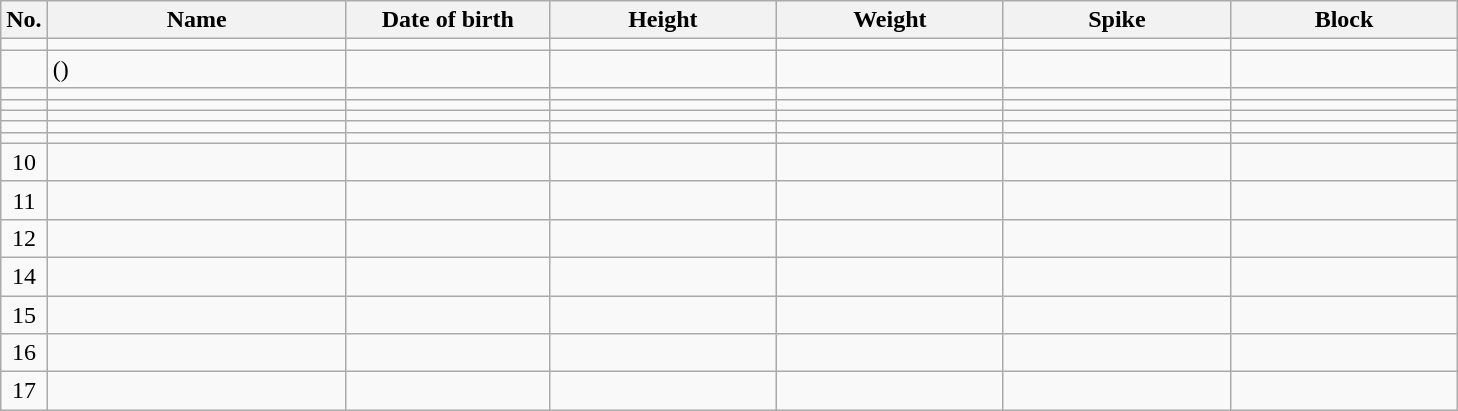<table class="wikitable sortable" style="font-size:100%; text-align:center;">
<tr>
<th>No.</th>
<th style="width:12em">Name</th>
<th style="width:8em">Date of birth</th>
<th style="width:9em">Height</th>
<th style="width:9em">Weight</th>
<th style="width:9em">Spike</th>
<th style="width:9em">Block</th>
</tr>
<tr>
<td></td>
<td align=left> </td>
<td align=right></td>
<td></td>
<td></td>
<td></td>
<td></td>
</tr>
<tr>
<td></td>
<td align=left>  ()</td>
<td align=right></td>
<td></td>
<td></td>
<td></td>
<td></td>
</tr>
<tr>
<td></td>
<td align=left> </td>
<td align=right></td>
<td></td>
<td></td>
<td></td>
<td></td>
</tr>
<tr>
<td></td>
<td align=left> </td>
<td align=right></td>
<td></td>
<td></td>
<td></td>
<td></td>
</tr>
<tr>
<td></td>
<td align=left> </td>
<td align=right></td>
<td></td>
<td></td>
<td></td>
<td></td>
</tr>
<tr>
<td></td>
<td align=left> </td>
<td align=right></td>
<td></td>
<td></td>
<td></td>
<td></td>
</tr>
<tr>
<td></td>
<td align=left> </td>
<td align=right></td>
<td></td>
<td></td>
<td></td>
<td></td>
</tr>
<tr>
<td>10</td>
<td align=left> </td>
<td align=right></td>
<td></td>
<td></td>
<td></td>
<td></td>
</tr>
<tr>
<td>11</td>
<td align=left> </td>
<td align=right></td>
<td></td>
<td></td>
<td></td>
<td></td>
</tr>
<tr>
<td>12</td>
<td align=left> </td>
<td align=right></td>
<td></td>
<td></td>
<td></td>
<td></td>
</tr>
<tr>
<td>14</td>
<td align=left> </td>
<td align=right></td>
<td></td>
<td></td>
<td></td>
<td></td>
</tr>
<tr>
<td>15</td>
<td align=left> </td>
<td align=right></td>
<td></td>
<td></td>
<td></td>
<td></td>
</tr>
<tr>
<td>16</td>
<td align=left> </td>
<td align=right></td>
<td></td>
<td></td>
<td></td>
<td></td>
</tr>
<tr>
<td>17</td>
<td align=left> </td>
<td align=right></td>
<td></td>
<td></td>
<td></td>
<td></td>
</tr>
</table>
